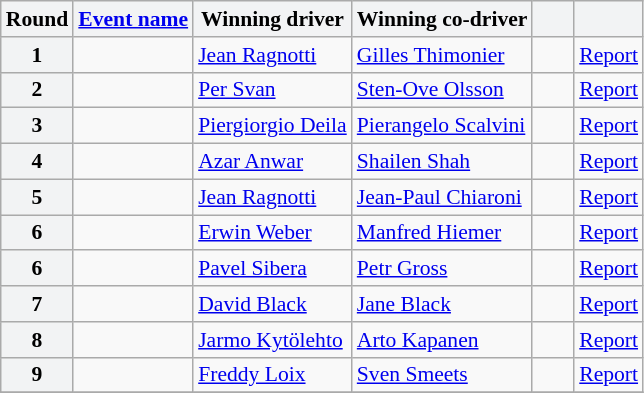<table class="wikitable" style="font-size:90%;">
<tr>
<th style="background-color:#f2f3f4">Round</th>
<th style="background-color:#f2f3f4"><a href='#'>Event name</a></th>
<th style="background-color:#f2f3f4">Winning driver</th>
<th style="background-color:#f2f3f4">Winning co-driver</th>
<th style="background-color:#f2f3f4"></th>
<th style="background-color:#f2f3f4" class="unsortable"></th>
</tr>
<tr>
<th style="background-color:#f2f3f4">1</th>
<td style="padding-right:24px"></td>
<td> <a href='#'>Jean Ragnotti</a></td>
<td> <a href='#'>Gilles Thimonier</a></td>
<td style="padding-right:24px"></td>
<td><a href='#'>Report</a></td>
</tr>
<tr>
<th style="background-color:#f2f3f4">2</th>
<td style="padding-right:24px"></td>
<td> <a href='#'>Per Svan</a></td>
<td> <a href='#'>Sten-Ove Olsson</a></td>
<td style="padding-right:24px"></td>
<td><a href='#'>Report</a></td>
</tr>
<tr>
<th style="background-color:#f2f3f4">3</th>
<td style="padding-right:24px"></td>
<td> <a href='#'>Piergiorgio Deila</a></td>
<td> <a href='#'>Pierangelo Scalvini</a></td>
<td style="padding-right:24px"></td>
<td><a href='#'>Report</a></td>
</tr>
<tr>
<th style="background-color:#f2f3f4">4</th>
<td style="padding-right:24px"></td>
<td> <a href='#'>Azar Anwar</a></td>
<td> <a href='#'>Shailen Shah</a></td>
<td style="padding-right:24px"></td>
<td><a href='#'>Report</a></td>
</tr>
<tr>
<th style="background-color:#f2f3f4">5</th>
<td style="padding-right:24px"></td>
<td> <a href='#'>Jean Ragnotti</a></td>
<td> <a href='#'>Jean-Paul Chiaroni</a></td>
<td style="padding-right:24px"></td>
<td><a href='#'>Report</a></td>
</tr>
<tr>
<th style="background-color:#f2f3f4">6</th>
<td style="padding-right:24px"></td>
<td> <a href='#'>Erwin Weber</a></td>
<td> <a href='#'>Manfred Hiemer</a></td>
<td style="padding-right:24px"></td>
<td><a href='#'>Report</a></td>
</tr>
<tr>
<th style="background-color:#f2f3f4">6</th>
<td style="padding-right:24px"></td>
<td> <a href='#'>Pavel Sibera</a></td>
<td> <a href='#'>Petr Gross</a></td>
<td style="padding-right:24px"></td>
<td><a href='#'>Report</a></td>
</tr>
<tr>
<th style="background-color:#f2f3f4">7</th>
<td style="padding-right:24px"></td>
<td> <a href='#'>David Black</a></td>
<td> <a href='#'>Jane Black</a></td>
<td style="padding-right:24px"></td>
<td><a href='#'>Report</a></td>
</tr>
<tr>
<th style="background-color:#f2f3f4">8</th>
<td style="padding-right:24px"></td>
<td> <a href='#'>Jarmo Kytölehto</a></td>
<td> <a href='#'>Arto Kapanen</a></td>
<td style="padding-right:24px"></td>
<td><a href='#'>Report</a></td>
</tr>
<tr>
<th style="background-color:#f2f3f4">9</th>
<td style="padding-right:24px"></td>
<td> <a href='#'>Freddy Loix</a></td>
<td> <a href='#'>Sven Smeets</a></td>
<td style="padding-right:24px"></td>
<td><a href='#'>Report</a></td>
</tr>
<tr>
</tr>
</table>
